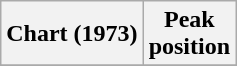<table class="wikitable plainrowheaders" style="text-align:center">
<tr>
<th>Chart (1973)</th>
<th>Peak<br>position</th>
</tr>
<tr>
</tr>
</table>
